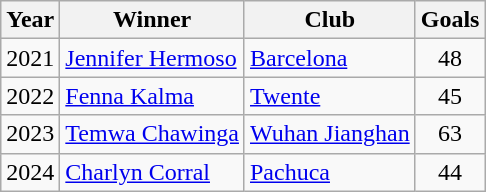<table class="wikitable">
<tr>
<th>Year</th>
<th>Winner</th>
<th>Club</th>
<th>Goals</th>
</tr>
<tr>
<td align="center">2021</td>
<td> <a href='#'>Jennifer Hermoso</a></td>
<td> <a href='#'>Barcelona</a></td>
<td align="center">48</td>
</tr>
<tr>
<td align="center">2022</td>
<td> <a href='#'>Fenna Kalma</a></td>
<td> <a href='#'>Twente</a></td>
<td align="center">45</td>
</tr>
<tr>
<td align="center">2023</td>
<td> <a href='#'>Temwa Chawinga</a></td>
<td> <a href='#'>Wuhan Jianghan</a></td>
<td align="center">63</td>
</tr>
<tr>
<td align="center">2024</td>
<td> <a href='#'>Charlyn Corral</a></td>
<td> <a href='#'>Pachuca</a></td>
<td align="center">44</td>
</tr>
</table>
